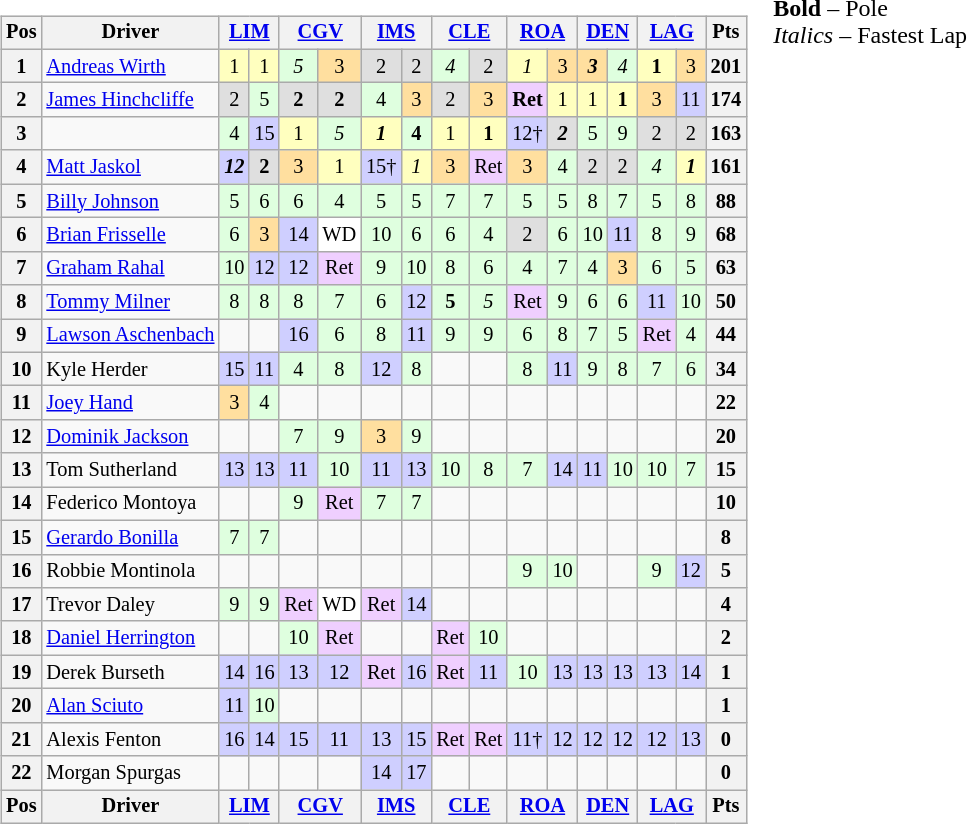<table>
<tr>
<td><br><table class="wikitable" style="font-size:85%; text-align:center">
<tr>
<th>Pos</th>
<th>Driver</th>
<th colspan=2><a href='#'>LIM</a><br></th>
<th colspan=2><a href='#'>CGV</a><br></th>
<th colspan=2><a href='#'>IMS</a><br></th>
<th colspan=2><a href='#'>CLE</a><br></th>
<th colspan=2><a href='#'>ROA</a><br></th>
<th colspan=2><a href='#'>DEN</a><br></th>
<th colspan=2><a href='#'>LAG</a><br></th>
<th>Pts</th>
</tr>
<tr>
<th>1</th>
<td style="text-align:left"> <a href='#'>Andreas Wirth</a></td>
<td style="background:#ffffbf">1</td>
<td style="background:#ffffbf">1</td>
<td style="background:#dfffdf"><em>5</em></td>
<td style="background:#ffdf9f">3</td>
<td style="background:#dfdfdf">2</td>
<td style="background:#dfdfdf">2</td>
<td style="background:#dfffdf"><em>4</em></td>
<td style="background:#dfdfdf">2</td>
<td style="background:#ffffbf"><em>1</em></td>
<td style="background:#ffdf9f">3</td>
<td style="background:#ffdf9f"><strong><em>3</em></strong></td>
<td style="background:#dfffdf"><em>4</em></td>
<td style="background:#ffffbf"><strong>1</strong></td>
<td style="background:#ffdf9f">3</td>
<th>201</th>
</tr>
<tr>
<th>2</th>
<td style="text-align:left"> <a href='#'>James Hinchcliffe</a></td>
<td style="background:#dfdfdf">2</td>
<td style="background:#dfffdf">5</td>
<td style="background:#dfdfdf"><strong>2</strong></td>
<td style="background:#dfdfdf"><strong>2</strong></td>
<td style="background:#dfffdf">4</td>
<td style="background:#ffdf9f">3</td>
<td style="background:#dfdfdf">2</td>
<td style="background:#ffdf9f">3</td>
<td style="background:#efcfff"><strong>Ret</strong></td>
<td style="background:#ffffbf">1</td>
<td style="background:#ffffbf">1</td>
<td style="background:#ffffbf"><strong>1</strong></td>
<td style="background:#ffdf9f">3</td>
<td style="background:#cfcfff">11</td>
<th>174</th>
</tr>
<tr>
<th>3</th>
<td style="text-align:left"></td>
<td style="background:#dfffdf">4</td>
<td style="background:#cfcfff">15</td>
<td style="background:#ffffbf">1</td>
<td style="background:#dfffdf"><em>5</em></td>
<td style="background:#ffffbf"><strong><em>1</em></strong></td>
<td style="background:#dfffdf"><strong>4</strong></td>
<td style="background:#ffffbf">1</td>
<td style="background:#ffffbf"><strong>1</strong></td>
<td style="background:#cfcfff">12†</td>
<td style="background:#dfdfdf"><strong><em>2</em></strong></td>
<td style="background:#dfffdf">5</td>
<td style="background:#dfffdf">9</td>
<td style="background:#dfdfdf">2</td>
<td style="background:#dfdfdf">2</td>
<th>163</th>
</tr>
<tr>
<th>4</th>
<td style="text-align:left"> <a href='#'>Matt Jaskol</a></td>
<td style="background:#cfcfff"><strong><em>12</em></strong></td>
<td style="background:#dfdfdf"><strong>2</strong></td>
<td style="background:#ffdf9f">3</td>
<td style="background:#ffffbf">1</td>
<td style="background:#cfcfff">15†</td>
<td style="background:#ffffbf"><em>1</em></td>
<td style="background:#ffdf9f">3</td>
<td style="background:#efcfff">Ret</td>
<td style="background:#ffdf9f">3</td>
<td style="background:#dfffdf">4</td>
<td style="background:#dfdfdf">2</td>
<td style="background:#dfdfdf">2</td>
<td style="background:#dfffdf"><em>4</em></td>
<td style="background:#ffffbf"><strong><em>1</em></strong></td>
<th>161</th>
</tr>
<tr>
<th>5</th>
<td style="text-align:left"> <a href='#'>Billy Johnson</a></td>
<td style="background:#dfffdf">5</td>
<td style="background:#dfffdf">6</td>
<td style="background:#dfffdf">6</td>
<td style="background:#dfffdf">4</td>
<td style="background:#dfffdf">5</td>
<td style="background:#dfffdf">5</td>
<td style="background:#dfffdf">7</td>
<td style="background:#dfffdf">7</td>
<td style="background:#dfffdf">5</td>
<td style="background:#dfffdf">5</td>
<td style="background:#dfffdf">8</td>
<td style="background:#dfffdf">7</td>
<td style="background:#dfffdf">5</td>
<td style="background:#dfffdf">8</td>
<th>88</th>
</tr>
<tr>
<th>6</th>
<td style="text-align:left"> <a href='#'>Brian Frisselle</a></td>
<td style="background:#dfffdf">6</td>
<td style="background:#ffdf9f">3</td>
<td style="background:#cfcfff">14</td>
<td style="background:#ffffff">WD</td>
<td style="background:#dfffdf">10</td>
<td style="background:#dfffdf">6</td>
<td style="background:#dfffdf">6</td>
<td style="background:#dfffdf">4</td>
<td style="background:#dfdfdf">2</td>
<td style="background:#dfffdf">6</td>
<td style="background:#dfffdf">10</td>
<td style="background:#cfcfff">11</td>
<td style="background:#dfffdf">8</td>
<td style="background:#dfffdf">9</td>
<th>68</th>
</tr>
<tr>
<th>7</th>
<td style="text-align:left"> <a href='#'>Graham Rahal</a></td>
<td style="background:#dfffdf">10</td>
<td style="background:#cfcfff">12</td>
<td style="background:#cfcfff">12</td>
<td style="background:#efcfff">Ret</td>
<td style="background:#dfffdf">9</td>
<td style="background:#dfffdf">10</td>
<td style="background:#dfffdf">8</td>
<td style="background:#dfffdf">6</td>
<td style="background:#dfffdf">4</td>
<td style="background:#dfffdf">7</td>
<td style="background:#dfffdf">4</td>
<td style="background:#ffdf9f">3</td>
<td style="background:#dfffdf">6</td>
<td style="background:#dfffdf">5</td>
<th>63</th>
</tr>
<tr>
<th>8</th>
<td style="text-align:left"> <a href='#'>Tommy Milner</a></td>
<td style="background:#dfffdf">8</td>
<td style="background:#dfffdf">8</td>
<td style="background:#dfffdf">8</td>
<td style="background:#dfffdf">7</td>
<td style="background:#dfffdf">6</td>
<td style="background:#cfcfff">12</td>
<td style="background:#dfffdf"><strong>5</strong></td>
<td style="background:#dfffdf"><em>5</em></td>
<td style="background:#efcfff">Ret</td>
<td style="background:#dfffdf">9</td>
<td style="background:#dfffdf">6</td>
<td style="background:#dfffdf">6</td>
<td style="background:#cfcfff">11</td>
<td style="background:#dfffdf">10</td>
<th>50</th>
</tr>
<tr>
<th>9</th>
<td style="text-align:left"> <a href='#'>Lawson Aschenbach</a></td>
<td></td>
<td></td>
<td style="background:#cfcfff">16</td>
<td style="background:#dfffdf">6</td>
<td style="background:#dfffdf">8</td>
<td style="background:#cfcfff">11</td>
<td style="background:#dfffdf">9</td>
<td style="background:#dfffdf">9</td>
<td style="background:#dfffdf">6</td>
<td style="background:#dfffdf">8</td>
<td style="background:#dfffdf">7</td>
<td style="background:#dfffdf">5</td>
<td style="background:#efcfff">Ret</td>
<td style="background:#dfffdf">4</td>
<th>44</th>
</tr>
<tr>
<th>10</th>
<td style="text-align:left"> Kyle Herder</td>
<td style="background:#cfcfff">15</td>
<td style="background:#cfcfff">11</td>
<td style="background:#dfffdf">4</td>
<td style="background:#dfffdf">8</td>
<td style="background:#cfcfff">12</td>
<td style="background:#dfffdf">8</td>
<td></td>
<td></td>
<td style="background:#dfffdf">8</td>
<td style="background:#cfcfff">11</td>
<td style="background:#dfffdf">9</td>
<td style="background:#dfffdf">8</td>
<td style="background:#dfffdf">7</td>
<td style="background:#dfffdf">6</td>
<th>34</th>
</tr>
<tr>
<th>11</th>
<td style="text-align:left"> <a href='#'>Joey Hand</a></td>
<td style="background:#ffdf9f">3</td>
<td style="background:#dfffdf">4</td>
<td></td>
<td></td>
<td></td>
<td></td>
<td></td>
<td></td>
<td></td>
<td></td>
<td></td>
<td></td>
<td></td>
<td></td>
<th>22</th>
</tr>
<tr>
<th>12</th>
<td style="text-align:left"> <a href='#'>Dominik Jackson</a></td>
<td></td>
<td></td>
<td style="background:#dfffdf">7</td>
<td style="background:#dfffdf">9</td>
<td style="background:#ffdf9f">3</td>
<td style="background:#dfffdf">9</td>
<td></td>
<td></td>
<td></td>
<td></td>
<td></td>
<td></td>
<td></td>
<td></td>
<th>20</th>
</tr>
<tr>
<th>13</th>
<td style="text-align:left"> Tom Sutherland</td>
<td style="background:#cfcfff">13</td>
<td style="background:#cfcfff">13</td>
<td style="background:#cfcfff">11</td>
<td style="background:#dfffdf">10</td>
<td style="background:#cfcfff">11</td>
<td style="background:#cfcfff">13</td>
<td style="background:#dfffdf">10</td>
<td style="background:#dfffdf">8</td>
<td style="background:#dfffdf">7</td>
<td style="background:#cfcfff">14</td>
<td style="background:#cfcfff">11</td>
<td style="background:#dfffdf">10</td>
<td style="background:#dfffdf">10</td>
<td style="background:#dfffdf">7</td>
<th>15</th>
</tr>
<tr>
<th>14</th>
<td style="text-align:left"> Federico Montoya</td>
<td></td>
<td></td>
<td style="background:#dfffdf">9</td>
<td style="background:#efcfff">Ret</td>
<td style="background:#dfffdf">7</td>
<td style="background:#dfffdf">7</td>
<td></td>
<td></td>
<td></td>
<td></td>
<td></td>
<td></td>
<td></td>
<td></td>
<th>10</th>
</tr>
<tr>
<th>15</th>
<td style="text-align:left"> <a href='#'>Gerardo Bonilla</a></td>
<td style="background:#dfffdf">7</td>
<td style="background:#dfffdf">7</td>
<td></td>
<td></td>
<td></td>
<td></td>
<td></td>
<td></td>
<td></td>
<td></td>
<td></td>
<td></td>
<td></td>
<td></td>
<th>8</th>
</tr>
<tr>
<th>16</th>
<td style="text-align:left"> Robbie Montinola</td>
<td></td>
<td></td>
<td></td>
<td></td>
<td></td>
<td></td>
<td></td>
<td></td>
<td style="background:#dfffdf">9</td>
<td style="background:#dfffdf">10</td>
<td></td>
<td></td>
<td style="background:#dfffdf">9</td>
<td style="background:#cfcfff">12</td>
<th>5</th>
</tr>
<tr>
<th>17</th>
<td style="text-align:left"> Trevor Daley</td>
<td style="background:#dfffdf">9</td>
<td style="background:#dfffdf">9</td>
<td style="background:#efcfff">Ret</td>
<td style="background:#ffffff">WD</td>
<td style="background:#efcfff">Ret</td>
<td style="background:#cfcfff">14</td>
<td></td>
<td></td>
<td></td>
<td></td>
<td></td>
<td></td>
<td></td>
<td></td>
<th>4</th>
</tr>
<tr>
<th>18</th>
<td style="text-align:left"> <a href='#'>Daniel Herrington</a></td>
<td></td>
<td></td>
<td style="background:#dfffdf">10</td>
<td style="background:#efcfff">Ret</td>
<td></td>
<td></td>
<td style="background:#efcfff">Ret</td>
<td style="background:#dfffdf">10</td>
<td></td>
<td></td>
<td></td>
<td></td>
<td></td>
<td></td>
<th>2</th>
</tr>
<tr>
<th>19</th>
<td style="text-align:left"> Derek Burseth</td>
<td style="background:#cfcfff">14</td>
<td style="background:#cfcfff">16</td>
<td style="background:#cfcfff">13</td>
<td style="background:#cfcfff">12</td>
<td style="background:#efcfff">Ret</td>
<td style="background:#cfcfff">16</td>
<td style="background:#efcfff">Ret</td>
<td style="background:#cfcfff">11</td>
<td style="background:#dfffdf">10</td>
<td style="background:#cfcfff">13</td>
<td style="background:#cfcfff">13</td>
<td style="background:#cfcfff">13</td>
<td style="background:#cfcfff">13</td>
<td style="background:#cfcfff">14</td>
<th>1</th>
</tr>
<tr>
<th>20</th>
<td style="text-align:left"> <a href='#'>Alan Sciuto</a></td>
<td style="background:#cfcfff">11</td>
<td style="background:#dfffdf">10</td>
<td></td>
<td></td>
<td></td>
<td></td>
<td></td>
<td></td>
<td></td>
<td></td>
<td></td>
<td></td>
<td></td>
<td></td>
<th>1</th>
</tr>
<tr>
<th>21</th>
<td style="text-align:left"> Alexis Fenton</td>
<td style="background:#cfcfff">16</td>
<td style="background:#cfcfff">14</td>
<td style="background:#cfcfff">15</td>
<td style="background:#cfcfff">11</td>
<td style="background:#cfcfff">13</td>
<td style="background:#cfcfff">15</td>
<td style="background:#efcfff">Ret</td>
<td style="background:#efcfff">Ret</td>
<td style="background:#cfcfff">11†</td>
<td style="background:#cfcfff">12</td>
<td style="background:#cfcfff">12</td>
<td style="background:#cfcfff">12</td>
<td style="background:#cfcfff">12</td>
<td style="background:#cfcfff">13</td>
<th>0</th>
</tr>
<tr>
<th>22</th>
<td style="text-align:left"> Morgan Spurgas</td>
<td></td>
<td></td>
<td></td>
<td></td>
<td style="background:#cfcfff">14</td>
<td style="background:#cfcfff">17</td>
<td></td>
<td></td>
<td></td>
<td></td>
<td></td>
<td></td>
<td></td>
<td></td>
<th>0</th>
</tr>
<tr>
<th>Pos</th>
<th>Driver</th>
<th colspan=2><a href='#'>LIM</a><br></th>
<th colspan=2><a href='#'>CGV</a><br></th>
<th colspan=2><a href='#'>IMS</a><br></th>
<th colspan=2><a href='#'>CLE</a><br></th>
<th colspan=2><a href='#'>ROA</a><br></th>
<th colspan=2><a href='#'>DEN</a><br></th>
<th colspan=2><a href='#'>LAG</a><br></th>
<th>Pts</th>
</tr>
</table>
</td>
<td style="vertical-align:top"><br>
<span><strong>Bold</strong> – Pole<br><em>Italics</em> – Fastest Lap</span></td>
</tr>
</table>
